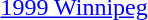<table>
<tr>
<td><a href='#'>1999 Winnipeg</a></td>
<td><br><br></td>
<td><br><br></td>
<td><br><br></td>
</tr>
</table>
